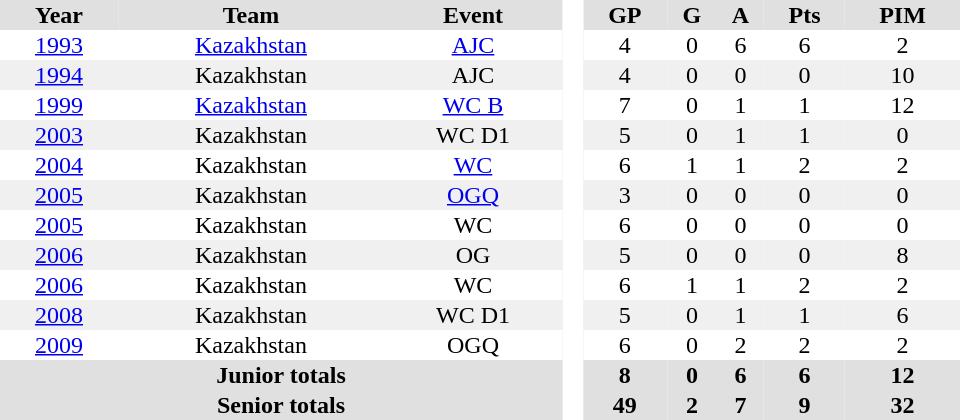<table border="0" cellpadding="1" cellspacing="0" style="text-align:center; width:40em">
<tr ALIGN="center" bgcolor="#e0e0e0">
<th>Year</th>
<th>Team</th>
<th>Event</th>
<th ALIGN="center" rowspan="99" bgcolor="#ffffff"> </th>
<th>GP</th>
<th>G</th>
<th>A</th>
<th>Pts</th>
<th>PIM</th>
</tr>
<tr>
<td><a href='#'>1993</a></td>
<td><a href='#'>Kazakhstan</a></td>
<td><a href='#'>AJC</a></td>
<td>4</td>
<td>0</td>
<td>6</td>
<td>6</td>
<td>2</td>
</tr>
<tr bgcolor="#f0f0f0">
<td><a href='#'>1994</a></td>
<td>Kazakhstan</td>
<td>AJC</td>
<td>4</td>
<td>0</td>
<td>0</td>
<td>0</td>
<td>10</td>
</tr>
<tr>
<td><a href='#'>1999</a></td>
<td><a href='#'>Kazakhstan</a></td>
<td><a href='#'>WC B</a></td>
<td>7</td>
<td>0</td>
<td>1</td>
<td>1</td>
<td>12</td>
</tr>
<tr bgcolor="#f0f0f0">
<td><a href='#'>2003</a></td>
<td>Kazakhstan</td>
<td>WC D1</td>
<td>5</td>
<td>0</td>
<td>1</td>
<td>1</td>
<td>0</td>
</tr>
<tr>
<td><a href='#'>2004</a></td>
<td>Kazakhstan</td>
<td><a href='#'>WC</a></td>
<td>6</td>
<td>1</td>
<td>1</td>
<td>2</td>
<td>2</td>
</tr>
<tr bgcolor="#f0f0f0">
<td><a href='#'>2005</a></td>
<td>Kazakhstan</td>
<td><a href='#'>OGQ</a></td>
<td>3</td>
<td>0</td>
<td>0</td>
<td>0</td>
<td>0</td>
</tr>
<tr>
<td><a href='#'>2005</a></td>
<td>Kazakhstan</td>
<td>WC</td>
<td>6</td>
<td>0</td>
<td>0</td>
<td>0</td>
<td>0</td>
</tr>
<tr bgcolor="#f0f0f0">
<td><a href='#'>2006</a></td>
<td>Kazakhstan</td>
<td>OG</td>
<td>5</td>
<td>0</td>
<td>0</td>
<td>0</td>
<td>8</td>
</tr>
<tr>
<td><a href='#'>2006</a></td>
<td>Kazakhstan</td>
<td>WC</td>
<td>6</td>
<td>1</td>
<td>1</td>
<td>2</td>
<td>2</td>
</tr>
<tr bgcolor="#f0f0f0">
<td><a href='#'>2008</a></td>
<td>Kazakhstan</td>
<td>WC D1</td>
<td>5</td>
<td>0</td>
<td>1</td>
<td>1</td>
<td>6</td>
</tr>
<tr>
<td><a href='#'>2009</a></td>
<td>Kazakhstan</td>
<td>OGQ</td>
<td>6</td>
<td>0</td>
<td>2</td>
<td>2</td>
<td>2</td>
</tr>
<tr bgcolor="#e0e0e0">
<th colspan="3">Junior totals</th>
<th>8</th>
<th>0</th>
<th>6</th>
<th>6</th>
<th>12</th>
</tr>
<tr bgcolor="#e0e0e0">
<th colspan="3">Senior totals</th>
<th>49</th>
<th>2</th>
<th>7</th>
<th>9</th>
<th>32</th>
</tr>
</table>
